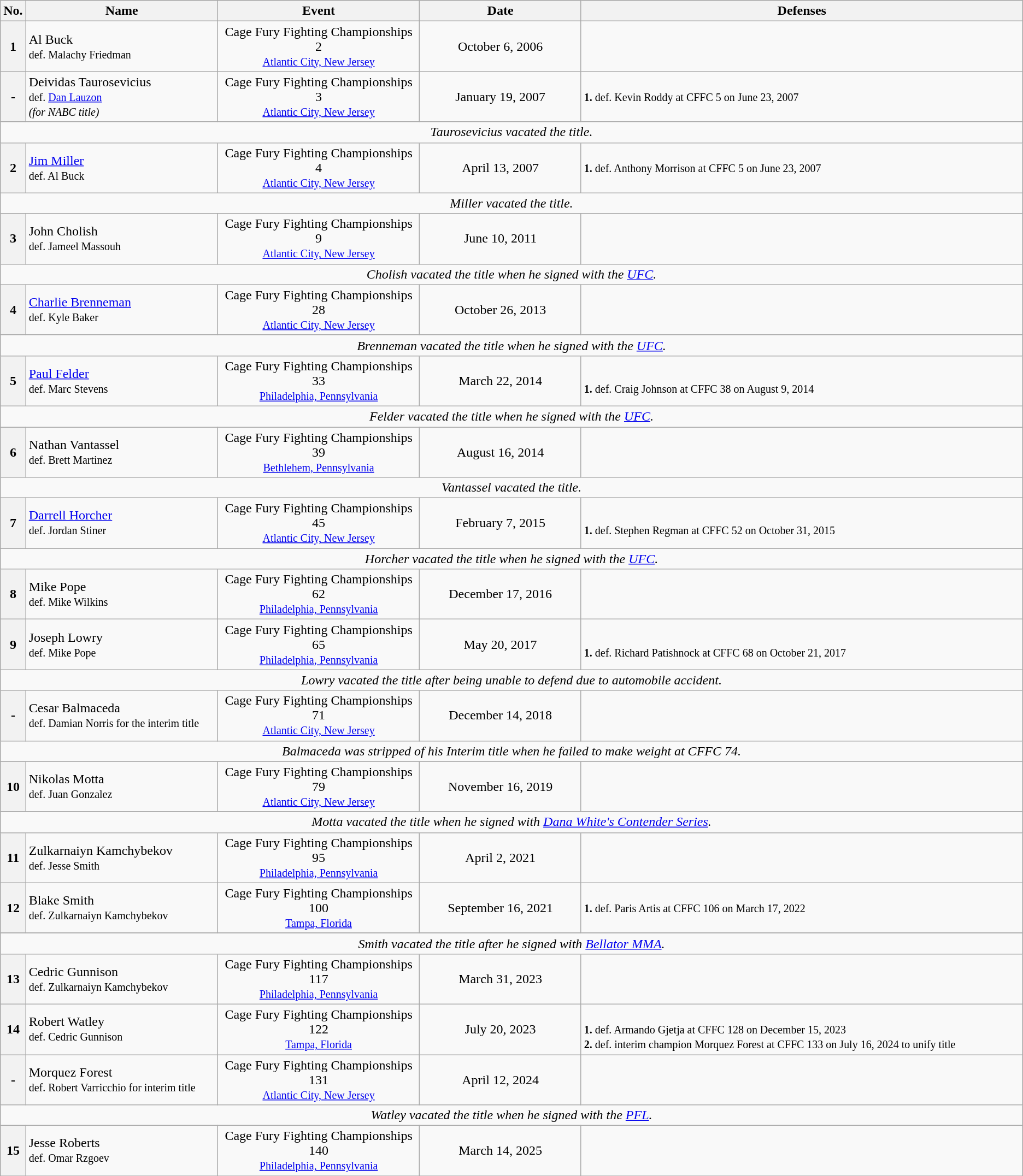<table class="wikitable">
<tr>
<th width=1%>No.</th>
<th width=19%>Name</th>
<th width=20%>Event</th>
<th width=16%>Date</th>
<th width=44%>Defenses</th>
</tr>
<tr>
<th>1</th>
<td style="text-align:left"> Al Buck<br><small>def. Malachy Friedman</small></td>
<td style="text-align:center">Cage Fury Fighting Championships 2<br><small><a href='#'>Atlantic City, New Jersey</a></small></td>
<td style="text-align:center">October 6, 2006</td>
<td></td>
</tr>
<tr>
<th>-</th>
<td style="text-align:left"> Deividas Taurosevicius <br><small>def. <a href='#'>Dan Lauzon</a> <br><em>(for NABC title) </em></small></td>
<td style="text-align:center">Cage Fury Fighting Championships 3<br><small><a href='#'>Atlantic City, New Jersey</a></small></td>
<td style="text-align:center">January 19, 2007</td>
<td><small><strong>1.</strong> def. Kevin Roddy at CFFC 5 on June 23, 2007</small></td>
</tr>
<tr>
<td style="text-align:center" colspan="5"><em>Taurosevicius vacated the title.</em></td>
</tr>
<tr>
<th>2</th>
<td style="text-align:left"> <a href='#'>Jim Miller</a><br><small>def. Al Buck</small></td>
<td style="text-align:center">Cage Fury Fighting Championships 4<br><small><a href='#'>Atlantic City, New Jersey</a></small></td>
<td style="text-align:center">April 13, 2007</td>
<td><small><strong>1.</strong> def. Anthony Morrison at CFFC 5 on June 23, 2007</small></td>
</tr>
<tr>
<td style="text-align:center" colspan="5"><em>Miller vacated the title.</em></td>
</tr>
<tr>
<th>3</th>
<td style="text-align:left"> John Cholish<br><small>def. Jameel Massouh</small></td>
<td style="text-align:center">Cage Fury Fighting Championships 9<br><small><a href='#'>Atlantic City, New Jersey</a></small></td>
<td style="text-align:center">June 10, 2011</td>
<td></td>
</tr>
<tr>
<td style="text-align:center" colspan="5"><em>Cholish vacated the title when he signed with the <a href='#'>UFC</a>.</em></td>
</tr>
<tr>
<th>4</th>
<td style="text-align:left"> <a href='#'>Charlie Brenneman</a><br><small>def. Kyle Baker</small></td>
<td style="text-align:center">Cage Fury Fighting Championships 28<br><small><a href='#'>Atlantic City, New Jersey</a></small></td>
<td style="text-align:center">October 26, 2013</td>
<td></td>
</tr>
<tr>
<td style="text-align:center" colspan="5"><em>Brenneman vacated the title when he signed with the <a href='#'>UFC</a>.</em></td>
</tr>
<tr>
<th>5</th>
<td style="text-align:left"> <a href='#'>Paul Felder</a><br><small>def. Marc Stevens</small></td>
<td style="text-align:center">Cage Fury Fighting Championships 33<br><small><a href='#'>Philadelphia, Pennsylvania</a></small></td>
<td style="text-align:center">March 22, 2014</td>
<td><br><small><strong>1.</strong> def. Craig Johnson at CFFC 38 on August 9, 2014</small></td>
</tr>
<tr>
<td style="text-align:center" colspan="5"><em>Felder vacated the title when he signed with the <a href='#'>UFC</a>.</em></td>
</tr>
<tr>
<th>6</th>
<td style="text-align:left"> Nathan Vantassel<br><small>def. Brett Martinez</small></td>
<td style="text-align:center">Cage Fury Fighting Championships 39<br><small><a href='#'>Bethlehem, Pennsylvania</a></small></td>
<td style="text-align:center">August 16, 2014</td>
<td></td>
</tr>
<tr>
<td style="text-align:center" colspan="5"><em>Vantassel vacated the title.</em></td>
</tr>
<tr>
<th>7</th>
<td style="text-align:left"> <a href='#'>Darrell Horcher</a><br><small>def. Jordan Stiner</small></td>
<td style="text-align:center">Cage Fury Fighting Championships 45<br><small><a href='#'>Atlantic City, New Jersey</a></small></td>
<td style="text-align:center">February 7, 2015</td>
<td><br><small><strong>1.</strong> def. Stephen Regman at CFFC 52 on October 31, 2015</small></td>
</tr>
<tr>
<td style="text-align:center" colspan="5"><em>Horcher vacated the title when he signed with the <a href='#'>UFC</a>.</em></td>
</tr>
<tr>
<th>8</th>
<td style="text-align:left"> Mike Pope<br><small>def. Mike Wilkins</small></td>
<td style="text-align:center">Cage Fury Fighting Championships 62<br><small><a href='#'>Philadelphia, Pennsylvania</a></small></td>
<td style="text-align:center">December 17, 2016</td>
<td></td>
</tr>
<tr>
<th>9</th>
<td style="text-align:left"> Joseph Lowry<br><small>def. Mike Pope</small></td>
<td style="text-align:center">Cage Fury Fighting Championships 65<br><small><a href='#'>Philadelphia, Pennsylvania</a></small></td>
<td style="text-align:center">May 20, 2017</td>
<td><br><small><strong>1.</strong> def. Richard Patishnock at CFFC 68 on October 21, 2017</small></td>
</tr>
<tr>
<td style="text-align:center" colspan="5"><em>Lowry vacated the title after being unable to defend due to automobile accident.</em></td>
</tr>
<tr>
<th>-</th>
<td style="text-align:left"> Cesar Balmaceda<br><small>def. Damian Norris for the interim title</small></td>
<td style="text-align:center">Cage Fury Fighting Championships 71<br><small><a href='#'>Atlantic City, New Jersey</a></small></td>
<td style="text-align:center">December 14, 2018</td>
<td></td>
</tr>
<tr>
<td style="text-align:center" colspan="5"><em>Balmaceda was stripped of his Interim title when he failed to make weight at CFFC 74.</em></td>
</tr>
<tr>
<th>10</th>
<td style="text-align:left"> Nikolas Motta<br><small>def. Juan Gonzalez</small></td>
<td style="text-align:center">Cage Fury Fighting Championships 79<br><small><a href='#'>Atlantic City, New Jersey</a></small></td>
<td style="text-align:center">November 16, 2019</td>
<td></td>
</tr>
<tr>
<td style="text-align:center" colspan="5"><em>Motta vacated the title when he signed with <a href='#'>Dana White's Contender Series</a>.</em></td>
</tr>
<tr>
<th>11</th>
<td style="text-align:left"> Zulkarnaiyn Kamchybekov<br><small>def. Jesse Smith</small></td>
<td style="text-align:center">Cage Fury Fighting Championships 95<br><small><a href='#'>Philadelphia, Pennsylvania</a></small></td>
<td style="text-align:center">April 2, 2021</td>
<td></td>
</tr>
<tr>
<th>12</th>
<td style="text-align:left"> Blake Smith<br><small>def. Zulkarnaiyn Kamchybekov</small></td>
<td style="text-align:center">Cage Fury Fighting Championships 100<br><small><a href='#'>Tampa, Florida</a></small></td>
<td style="text-align:center">September 16, 2021</td>
<td><small><strong>1.</strong> def. Paris Artis at CFFC 106 on March 17, 2022</small></td>
</tr>
<tr>
</tr>
<tr>
<td style="text-align:center" colspan="5"><em>Smith vacated the title after he signed with <a href='#'>Bellator MMA</a>.</em></td>
</tr>
<tr>
<th>13</th>
<td style="text-align:left"> Cedric Gunnison<br><small>def. Zulkarnaiyn Kamchybekov</small></td>
<td style="text-align:center">Cage Fury Fighting Championships 117<br><small><a href='#'>Philadelphia, Pennsylvania</a></small></td>
<td style="text-align:center">March 31, 2023</td>
<td></td>
</tr>
<tr>
<th>14</th>
<td style="text-align:left"> Robert Watley<br><small>def. Cedric Gunnison</small></td>
<td style="text-align:center">Cage Fury Fighting Championships 122<br><small><a href='#'>Tampa, Florida</a></small></td>
<td style="text-align:center">July 20, 2023</td>
<td><br><small><strong>1.</strong> def. Armando Gjetja at CFFC 128 on December 15, 2023<br>
<strong>2.</strong> def. interim champion Morquez Forest at CFFC 133 on July 16, 2024 to unify title</small></td>
</tr>
<tr>
<th>-</th>
<td style="text-align:left"> Morquez Forest<br><small>def. Robert Varricchio for interim title</small></td>
<td style="text-align:center">Cage Fury Fighting Championships 131<br><small><a href='#'>Atlantic City, New Jersey</a></small></td>
<td style="text-align:center">April 12, 2024</td>
<td></td>
</tr>
<tr>
<td style="text-align:center" colspan="5"><em>Watley vacated the title when he signed with the <a href='#'>PFL</a>.</em></td>
</tr>
<tr>
<th>15</th>
<td style="text-align:left"> Jesse Roberts<br><small>def. Omar Rzgoev</small></td>
<td style="text-align:center">Cage Fury Fighting Championships 140<br><small><a href='#'>Philadelphia, Pennsylvania</a></small></td>
<td style="text-align:center">March 14, 2025</td>
<td></td>
</tr>
<tr>
</tr>
</table>
